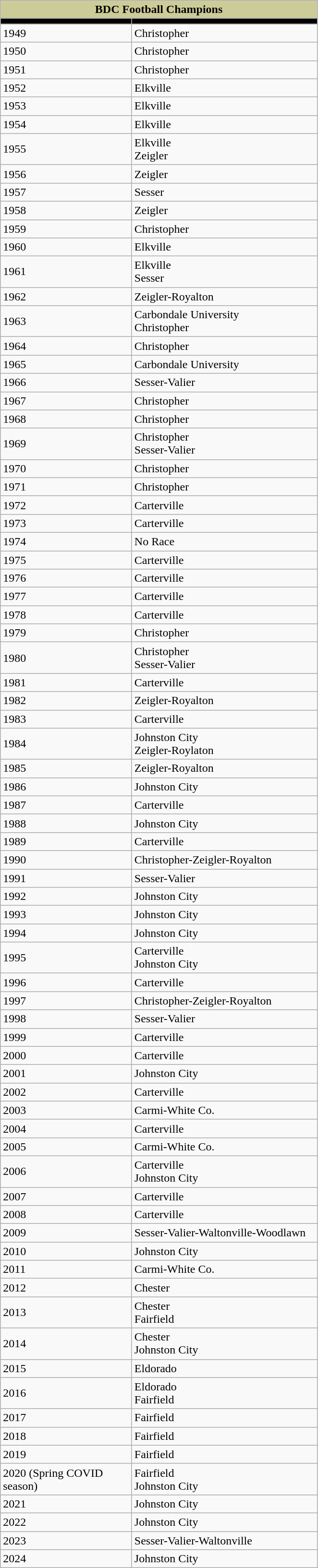<table class="wikitable" border="1">
<tr style="background: #cccc99; color: black">
<td colspan="2" style="text-align:center;"><strong>BDC Football Champions</strong></td>
</tr>
<tr>
</tr>
<tr style="background: black; color: #cccc99">
<td width="175"></td>
<td width="250"></td>
</tr>
<tr>
<td>1949</td>
<td>Christopher</td>
</tr>
<tr>
<td>1950</td>
<td>Christopher</td>
</tr>
<tr>
<td>1951</td>
<td>Christopher</td>
</tr>
<tr>
<td>1952</td>
<td>Elkville</td>
</tr>
<tr>
<td>1953</td>
<td>Elkville</td>
</tr>
<tr>
<td>1954</td>
<td>Elkville</td>
</tr>
<tr>
<td>1955</td>
<td>Elkville<br> Zeigler</td>
</tr>
<tr>
<td>1956</td>
<td>Zeigler</td>
</tr>
<tr>
<td>1957</td>
<td>Sesser</td>
</tr>
<tr>
<td>1958</td>
<td>Zeigler</td>
</tr>
<tr>
<td>1959</td>
<td>Christopher</td>
</tr>
<tr>
<td>1960</td>
<td>Elkville</td>
</tr>
<tr>
<td>1961</td>
<td>Elkville<br> Sesser</td>
</tr>
<tr>
<td>1962</td>
<td>Zeigler-Royalton</td>
</tr>
<tr>
<td>1963</td>
<td>Carbondale University<br> Christopher</td>
</tr>
<tr>
<td>1964</td>
<td>Christopher</td>
</tr>
<tr>
<td>1965</td>
<td>Carbondale University</td>
</tr>
<tr>
<td>1966</td>
<td>Sesser-Valier</td>
</tr>
<tr>
<td>1967</td>
<td>Christopher</td>
</tr>
<tr>
<td>1968</td>
<td>Christopher</td>
</tr>
<tr>
<td>1969</td>
<td>Christopher<br> Sesser-Valier</td>
</tr>
<tr>
<td>1970</td>
<td>Christopher</td>
</tr>
<tr>
<td>1971</td>
<td>Christopher</td>
</tr>
<tr>
<td>1972</td>
<td>Carterville</td>
</tr>
<tr>
<td>1973</td>
<td>Carterville</td>
</tr>
<tr>
<td>1974</td>
<td>No Race</td>
</tr>
<tr>
<td>1975</td>
<td>Carterville</td>
</tr>
<tr>
<td>1976</td>
<td>Carterville</td>
</tr>
<tr>
<td>1977</td>
<td>Carterville</td>
</tr>
<tr>
<td>1978</td>
<td>Carterville</td>
</tr>
<tr>
<td>1979</td>
<td>Christopher</td>
</tr>
<tr>
<td>1980</td>
<td>Christopher<br> Sesser-Valier</td>
</tr>
<tr>
<td>1981</td>
<td>Carterville</td>
</tr>
<tr>
<td>1982</td>
<td>Zeigler-Royalton</td>
</tr>
<tr>
<td>1983</td>
<td>Carterville</td>
</tr>
<tr>
<td>1984</td>
<td>Johnston City<br> Zeigler-Roylaton</td>
</tr>
<tr>
<td>1985</td>
<td>Zeigler-Royalton</td>
</tr>
<tr>
<td>1986</td>
<td>Johnston City</td>
</tr>
<tr>
<td>1987</td>
<td>Carterville</td>
</tr>
<tr>
<td>1988</td>
<td>Johnston City</td>
</tr>
<tr>
<td>1989</td>
<td>Carterville</td>
</tr>
<tr>
<td>1990</td>
<td>Christopher-Zeigler-Royalton</td>
</tr>
<tr>
<td>1991</td>
<td>Sesser-Valier</td>
</tr>
<tr>
<td>1992</td>
<td>Johnston City</td>
</tr>
<tr>
<td>1993</td>
<td>Johnston City</td>
</tr>
<tr>
<td>1994</td>
<td>Johnston City</td>
</tr>
<tr>
<td>1995</td>
<td>Carterville<br> Johnston City</td>
</tr>
<tr>
<td>1996</td>
<td>Carterville</td>
</tr>
<tr>
<td>1997</td>
<td>Christopher-Zeigler-Royalton</td>
</tr>
<tr>
<td>1998</td>
<td>Sesser-Valier</td>
</tr>
<tr>
<td>1999</td>
<td>Carterville</td>
</tr>
<tr>
<td>2000</td>
<td>Carterville</td>
</tr>
<tr>
<td>2001</td>
<td>Johnston City</td>
</tr>
<tr>
<td>2002</td>
<td>Carterville</td>
</tr>
<tr>
<td>2003</td>
<td>Carmi-White Co.</td>
</tr>
<tr>
<td>2004</td>
<td>Carterville</td>
</tr>
<tr>
<td>2005</td>
<td>Carmi-White Co.</td>
</tr>
<tr>
<td>2006</td>
<td>Carterville<br> Johnston City</td>
</tr>
<tr>
<td>2007</td>
<td>Carterville</td>
</tr>
<tr>
<td>2008</td>
<td>Carterville</td>
</tr>
<tr>
<td>2009</td>
<td>Sesser-Valier-Waltonville-Woodlawn</td>
</tr>
<tr>
<td>2010</td>
<td>Johnston City</td>
</tr>
<tr>
<td>2011</td>
<td>Carmi-White Co.</td>
</tr>
<tr>
<td>2012</td>
<td>Chester</td>
</tr>
<tr>
<td>2013</td>
<td>Chester<br> Fairfield</td>
</tr>
<tr>
<td>2014</td>
<td>Chester<br> Johnston City</td>
</tr>
<tr>
<td>2015</td>
<td>Eldorado</td>
</tr>
<tr>
<td>2016</td>
<td>Eldorado<br> Fairfield</td>
</tr>
<tr>
<td>2017</td>
<td>Fairfield</td>
</tr>
<tr>
<td>2018</td>
<td>Fairfield</td>
</tr>
<tr>
<td>2019</td>
<td>Fairfield</td>
</tr>
<tr>
<td>2020 (Spring COVID season)</td>
<td>Fairfield<br> Johnston City</td>
</tr>
<tr>
<td>2021</td>
<td>Johnston City</td>
</tr>
<tr>
<td>2022</td>
<td>Johnston City</td>
</tr>
<tr>
<td>2023</td>
<td>Sesser-Valier-Waltonville</td>
</tr>
<tr>
<td>2024</td>
<td>Johnston City</td>
</tr>
</table>
